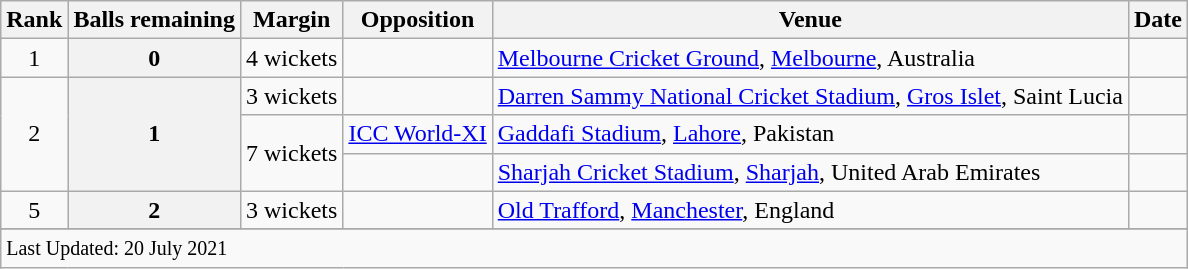<table class="wikitable plainrowheaders sortable">
<tr>
<th scope=col>Rank</th>
<th scope=col>Balls remaining</th>
<th scope=col>Margin</th>
<th scope=col>Opposition</th>
<th scope=col>Venue</th>
<th scope=col>Date</th>
</tr>
<tr>
<td align=center>1</td>
<th scope=row style=text-align:center>0</th>
<td scope=row style=text-align:center;>4 wickets</td>
<td></td>
<td><a href='#'>Melbourne Cricket Ground</a>, <a href='#'>Melbourne</a>, Australia</td>
<td> </td>
</tr>
<tr>
<td align=center rowspan=3>2</td>
<th scope=row style=text-align:center rowspan=3>1</th>
<td scope=row style=text-align:center;>3 wickets</td>
<td></td>
<td><a href='#'>Darren Sammy National Cricket Stadium</a>, <a href='#'>Gros Islet</a>, Saint Lucia</td>
<td> </td>
</tr>
<tr>
<td scope=row style=text-align:center; rowspan=2>7 wickets</td>
<td><a href='#'>ICC World-XI</a></td>
<td><a href='#'>Gaddafi Stadium</a>, <a href='#'>Lahore</a>, Pakistan</td>
<td></td>
</tr>
<tr>
<td></td>
<td><a href='#'>Sharjah Cricket Stadium</a>, <a href='#'>Sharjah</a>, United Arab Emirates</td>
<td></td>
</tr>
<tr>
<td align=center>5</td>
<th scope=row style=text-align:center>2</th>
<td scope=row style=text-align:center;>3 wickets</td>
<td></td>
<td><a href='#'>Old Trafford</a>, <a href='#'>Manchester</a>, England</td>
<td></td>
</tr>
<tr>
</tr>
<tr class=sortbottom>
<td colspan=6><small>Last Updated: 20 July 2021</small></td>
</tr>
</table>
